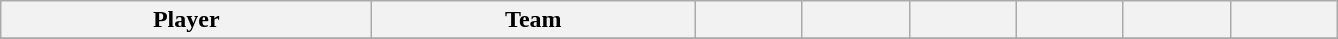<table class="wikitable sortable">
<tr>
<th style="width: 15em;">Player</th>
<th style="width: 13em;">Team</th>
<th style="width: 4em;"></th>
<th style="width: 4em;"></th>
<th style="width: 4em;"></th>
<th style="width: 4em;"></th>
<th style="width: 4em;"></th>
<th style="width: 4em;"></th>
</tr>
<tr>
</tr>
</table>
